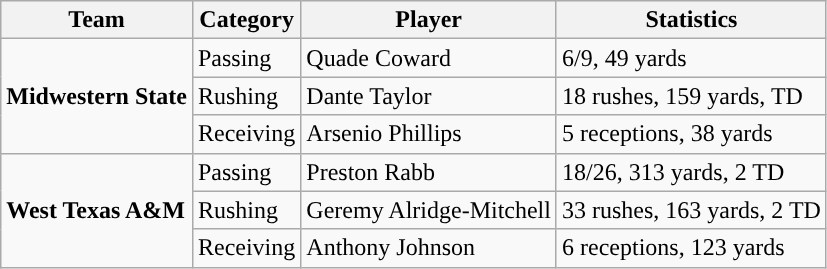<table class="wikitable" style="float: left;">
<tr>
<th>Team</th>
<th>Category</th>
<th>Player</th>
<th>Statistics</th>
</tr>
<tr>
<td rowspan=3><strong>Midwestern State</strong></td>
<td>Passing</td>
<td>Quade Coward</td>
<td>6/9, 49 yards</td>
</tr>
<tr>
<td>Rushing</td>
<td>Dante Taylor</td>
<td>18 rushes, 159 yards, TD</td>
</tr>
<tr>
<td>Receiving</td>
<td>Arsenio Phillips</td>
<td>5 receptions, 38 yards</td>
</tr>
<tr>
<td rowspan=3><strong>West Texas A&M</strong></td>
<td>Passing</td>
<td>Preston Rabb</td>
<td>18/26, 313 yards, 2 TD</td>
</tr>
<tr>
<td>Rushing</td>
<td>Geremy Alridge-Mitchell</td>
<td>33 rushes, 163 yards, 2 TD</td>
</tr>
<tr>
<td>Receiving</td>
<td>Anthony Johnson</td>
<td>6 receptions, 123 yards</td>
</tr>
</table>
